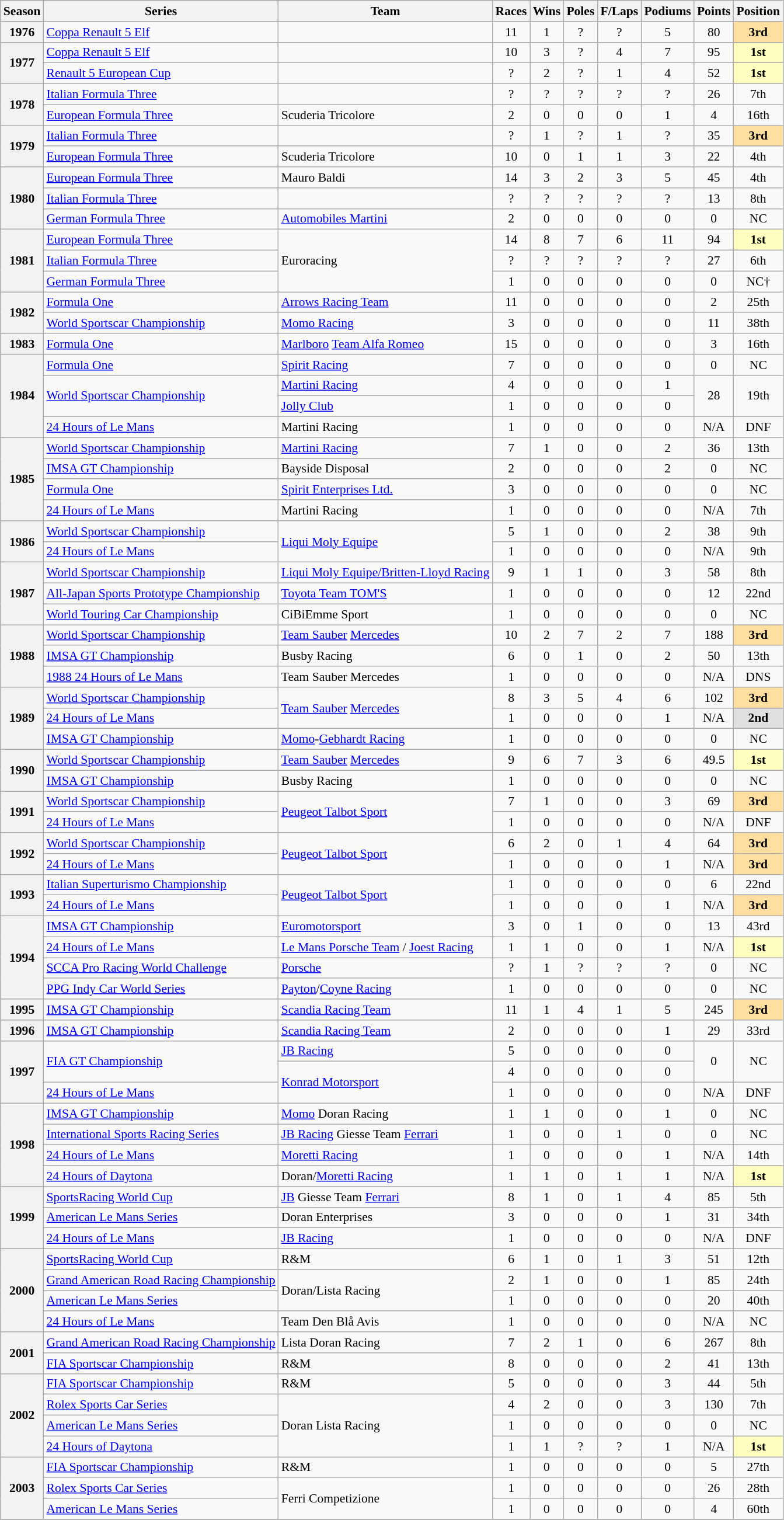<table class="wikitable" style="font-size: 90%; text-align:center">
<tr>
<th>Season</th>
<th>Series</th>
<th>Team</th>
<th>Races</th>
<th>Wins</th>
<th>Poles</th>
<th>F/Laps</th>
<th>Podiums</th>
<th>Points</th>
<th>Position</th>
</tr>
<tr>
<th>1976</th>
<td align=left><a href='#'>Coppa Renault 5 Elf</a></td>
<td align=left></td>
<td>11</td>
<td>1</td>
<td>?</td>
<td>?</td>
<td>5</td>
<td>80</td>
<td style="background:#FFDF9F"><strong>3rd</strong></td>
</tr>
<tr>
<th rowspan=2>1977</th>
<td align=left><a href='#'>Coppa Renault 5 Elf</a></td>
<td align=left></td>
<td>10</td>
<td>3</td>
<td>?</td>
<td>4</td>
<td>7</td>
<td>95</td>
<td style="background:#FFFFBF"><strong>1st</strong></td>
</tr>
<tr>
<td align=left><a href='#'>Renault 5 European Cup</a></td>
<td align=left></td>
<td>?</td>
<td>2</td>
<td>?</td>
<td>1</td>
<td>4</td>
<td>52</td>
<td style="background:#FFFFBF"><strong>1st</strong></td>
</tr>
<tr>
<th rowspan=2>1978</th>
<td align=left><a href='#'>Italian Formula Three</a></td>
<td align=left></td>
<td>?</td>
<td>?</td>
<td>?</td>
<td>?</td>
<td>?</td>
<td>26</td>
<td>7th</td>
</tr>
<tr>
<td align=left><a href='#'>European Formula Three</a></td>
<td align=left>Scuderia Tricolore</td>
<td>2</td>
<td>0</td>
<td>0</td>
<td>0</td>
<td>1</td>
<td>4</td>
<td>16th</td>
</tr>
<tr>
<th rowspan=2>1979</th>
<td align=left><a href='#'>Italian Formula Three</a></td>
<td align=left></td>
<td>?</td>
<td>1</td>
<td>?</td>
<td>1</td>
<td>?</td>
<td>35</td>
<td style="background:#FFDF9F"><strong>3rd</strong></td>
</tr>
<tr>
<td align=left><a href='#'>European Formula Three</a></td>
<td align=left>Scuderia Tricolore</td>
<td>10</td>
<td>0</td>
<td>1</td>
<td>1</td>
<td>3</td>
<td>22</td>
<td>4th</td>
</tr>
<tr>
<th rowspan=3>1980</th>
<td align=left><a href='#'>European Formula Three</a></td>
<td align=left>Mauro Baldi</td>
<td>14</td>
<td>3</td>
<td>2</td>
<td>3</td>
<td>5</td>
<td>45</td>
<td>4th</td>
</tr>
<tr>
<td align=left><a href='#'>Italian Formula Three</a></td>
<td align=left></td>
<td>?</td>
<td>?</td>
<td>?</td>
<td>?</td>
<td>?</td>
<td>13</td>
<td>8th</td>
</tr>
<tr>
<td align=left><a href='#'>German Formula Three</a></td>
<td align=left><a href='#'>Automobiles Martini</a></td>
<td>2</td>
<td>0</td>
<td>0</td>
<td>0</td>
<td>0</td>
<td>0</td>
<td>NC</td>
</tr>
<tr>
<th rowspan=3>1981</th>
<td align=left><a href='#'>European Formula Three</a></td>
<td rowspan="3" style="text-align:left">Euroracing</td>
<td>14</td>
<td>8</td>
<td>7</td>
<td>6</td>
<td>11</td>
<td>94</td>
<td style="background:#FFFFBF"><strong>1st</strong></td>
</tr>
<tr>
<td align=left><a href='#'>Italian Formula Three</a></td>
<td>?</td>
<td>?</td>
<td>?</td>
<td>?</td>
<td>?</td>
<td>27</td>
<td>6th</td>
</tr>
<tr>
<td align=left><a href='#'>German Formula Three</a></td>
<td>1</td>
<td>0</td>
<td>0</td>
<td>0</td>
<td>0</td>
<td>0</td>
<td>NC†</td>
</tr>
<tr>
<th rowspan=2>1982</th>
<td align=left><a href='#'>Formula One</a></td>
<td align=left><a href='#'>Arrows Racing Team</a></td>
<td>11</td>
<td>0</td>
<td>0</td>
<td>0</td>
<td>0</td>
<td>2</td>
<td>25th</td>
</tr>
<tr>
<td align=left><a href='#'>World Sportscar Championship</a></td>
<td align=left><a href='#'>Momo Racing</a></td>
<td>3</td>
<td>0</td>
<td>0</td>
<td>0</td>
<td>0</td>
<td>11</td>
<td>38th</td>
</tr>
<tr>
<th>1983</th>
<td align=left><a href='#'>Formula One</a></td>
<td align=left><a href='#'>Marlboro</a> <a href='#'>Team Alfa Romeo</a></td>
<td>15</td>
<td>0</td>
<td>0</td>
<td>0</td>
<td>0</td>
<td>3</td>
<td>16th</td>
</tr>
<tr>
<th rowspan=4>1984</th>
<td align=left><a href='#'>Formula One</a></td>
<td align=left><a href='#'>Spirit Racing</a></td>
<td>7</td>
<td>0</td>
<td>0</td>
<td>0</td>
<td>0</td>
<td>0</td>
<td>NC</td>
</tr>
<tr>
<td rowspan="2" style="text-align:left"><a href='#'>World Sportscar Championship</a></td>
<td align=left><a href='#'>Martini Racing</a></td>
<td>4</td>
<td>0</td>
<td>0</td>
<td>0</td>
<td>1</td>
<td rowspan=2>28</td>
<td rowspan=2>19th</td>
</tr>
<tr>
<td align=left><a href='#'>Jolly Club</a></td>
<td>1</td>
<td>0</td>
<td>0</td>
<td>0</td>
<td>0</td>
</tr>
<tr>
<td align=left><a href='#'>24 Hours of Le Mans</a></td>
<td align=left>Martini Racing</td>
<td>1</td>
<td>0</td>
<td>0</td>
<td>0</td>
<td>0</td>
<td>N/A</td>
<td>DNF</td>
</tr>
<tr>
<th rowspan=4>1985</th>
<td align=left><a href='#'>World Sportscar Championship</a></td>
<td align=left><a href='#'>Martini Racing</a></td>
<td>7</td>
<td>1</td>
<td>0</td>
<td>0</td>
<td>2</td>
<td>36</td>
<td>13th</td>
</tr>
<tr>
<td align=left><a href='#'>IMSA GT Championship</a></td>
<td align=left>Bayside Disposal</td>
<td>2</td>
<td>0</td>
<td>0</td>
<td>0</td>
<td>2</td>
<td>0</td>
<td>NC</td>
</tr>
<tr>
<td align=left><a href='#'>Formula One</a></td>
<td align=left><a href='#'>Spirit Enterprises Ltd.</a></td>
<td>3</td>
<td>0</td>
<td>0</td>
<td>0</td>
<td>0</td>
<td>0</td>
<td>NC</td>
</tr>
<tr>
<td align=left><a href='#'>24 Hours of Le Mans</a></td>
<td align=left>Martini Racing</td>
<td>1</td>
<td>0</td>
<td>0</td>
<td>0</td>
<td>0</td>
<td>N/A</td>
<td>7th</td>
</tr>
<tr>
<th rowspan=2>1986</th>
<td align=left><a href='#'>World Sportscar Championship</a></td>
<td rowspan="2" style="text-align:left"><a href='#'>Liqui Moly Equipe</a></td>
<td>5</td>
<td>1</td>
<td>0</td>
<td>0</td>
<td>2</td>
<td>38</td>
<td>9th</td>
</tr>
<tr>
<td align=left><a href='#'>24 Hours of Le Mans</a></td>
<td>1</td>
<td>0</td>
<td>0</td>
<td>0</td>
<td>0</td>
<td>N/A</td>
<td>9th</td>
</tr>
<tr>
<th rowspan=3>1987</th>
<td align=left><a href='#'>World Sportscar Championship</a></td>
<td align=left><a href='#'>Liqui Moly Equipe/Britten-Lloyd Racing</a></td>
<td>9</td>
<td>1</td>
<td>1</td>
<td>0</td>
<td>3</td>
<td>58</td>
<td>8th</td>
</tr>
<tr>
<td align=left><a href='#'>All-Japan Sports Prototype Championship</a></td>
<td align=left><a href='#'>Toyota Team TOM'S</a></td>
<td>1</td>
<td>0</td>
<td>0</td>
<td>0</td>
<td>0</td>
<td>12</td>
<td>22nd</td>
</tr>
<tr>
<td align=left><a href='#'>World Touring Car Championship</a></td>
<td align=left>CiBiEmme Sport</td>
<td>1</td>
<td>0</td>
<td>0</td>
<td>0</td>
<td>0</td>
<td>0</td>
<td>NC</td>
</tr>
<tr>
<th rowspan=3>1988</th>
<td align=left><a href='#'>World Sportscar Championship</a></td>
<td align=left><a href='#'>Team Sauber</a> <a href='#'>Mercedes</a></td>
<td>10</td>
<td>2</td>
<td>7</td>
<td>2</td>
<td>7</td>
<td>188</td>
<td style="background:#FFDF9F"><strong>3rd</strong></td>
</tr>
<tr>
<td align=left><a href='#'>IMSA GT Championship</a></td>
<td align=left>Busby Racing</td>
<td>6</td>
<td>0</td>
<td>1</td>
<td>0</td>
<td>2</td>
<td>50</td>
<td>13th</td>
</tr>
<tr>
<td align=left><a href='#'>1988 24 Hours of Le Mans</a></td>
<td align=left>Team Sauber Mercedes</td>
<td>1</td>
<td>0</td>
<td>0</td>
<td>0</td>
<td>0</td>
<td>N/A</td>
<td>DNS</td>
</tr>
<tr>
<th rowspan=3>1989</th>
<td align=left><a href='#'>World Sportscar Championship</a></td>
<td rowspan="2" style="text-align:left"><a href='#'>Team Sauber</a> <a href='#'>Mercedes</a></td>
<td>8</td>
<td>3</td>
<td>5</td>
<td>4</td>
<td>6</td>
<td>102</td>
<td style="background:#FFDF9F"><strong>3rd</strong></td>
</tr>
<tr>
<td align=left><a href='#'>24 Hours of Le Mans</a></td>
<td>1</td>
<td>0</td>
<td>0</td>
<td>0</td>
<td>1</td>
<td>N/A</td>
<td style="background:#DFDFDF"><strong>2nd</strong></td>
</tr>
<tr>
<td align=left><a href='#'>IMSA GT Championship</a></td>
<td align=left><a href='#'>Momo</a>-<a href='#'>Gebhardt Racing</a></td>
<td>1</td>
<td>0</td>
<td>0</td>
<td>0</td>
<td>0</td>
<td>0</td>
<td>NC</td>
</tr>
<tr>
<th rowspan=2>1990</th>
<td align=left><a href='#'>World Sportscar Championship</a></td>
<td align=left><a href='#'>Team Sauber</a> <a href='#'>Mercedes</a></td>
<td>9</td>
<td>6</td>
<td>7</td>
<td>3</td>
<td>6</td>
<td>49.5</td>
<td style="background:#FFFFBF"><strong>1st</strong></td>
</tr>
<tr>
<td align=left><a href='#'>IMSA GT Championship</a></td>
<td align=left>Busby Racing</td>
<td>1</td>
<td>0</td>
<td>0</td>
<td>0</td>
<td>0</td>
<td>0</td>
<td>NC</td>
</tr>
<tr>
<th rowspan=2>1991</th>
<td align=left><a href='#'>World Sportscar Championship</a></td>
<td rowspan="2" style="text-align:left"><a href='#'>Peugeot Talbot Sport</a></td>
<td>7</td>
<td>1</td>
<td>0</td>
<td>0</td>
<td>3</td>
<td>69</td>
<td style="background:#FFDF9F"><strong>3rd</strong></td>
</tr>
<tr>
<td align=left><a href='#'>24 Hours of Le Mans</a></td>
<td>1</td>
<td>0</td>
<td>0</td>
<td>0</td>
<td>0</td>
<td>N/A</td>
<td>DNF</td>
</tr>
<tr>
<th rowspan=2>1992</th>
<td align=left><a href='#'>World Sportscar Championship</a></td>
<td rowspan="2" style="text-align:left"><a href='#'>Peugeot Talbot Sport</a></td>
<td>6</td>
<td>2</td>
<td>0</td>
<td>1</td>
<td>4</td>
<td>64</td>
<td style="background:#FFDF9F"><strong>3rd</strong></td>
</tr>
<tr>
<td align=left><a href='#'>24 Hours of Le Mans</a></td>
<td>1</td>
<td>0</td>
<td>0</td>
<td>0</td>
<td>1</td>
<td>N/A</td>
<td style="background:#FFDF9F"><strong>3rd</strong></td>
</tr>
<tr>
<th rowspan=2>1993</th>
<td align=left><a href='#'>Italian Superturismo Championship</a></td>
<td rowspan="2" style="text-align:left"><a href='#'>Peugeot Talbot Sport</a></td>
<td>1</td>
<td>0</td>
<td>0</td>
<td>0</td>
<td>0</td>
<td>6</td>
<td>22nd</td>
</tr>
<tr>
<td align=left><a href='#'>24 Hours of Le Mans</a></td>
<td>1</td>
<td>0</td>
<td>0</td>
<td>0</td>
<td>1</td>
<td>N/A</td>
<td style="background:#FFDF9F"><strong>3rd</strong></td>
</tr>
<tr>
<th rowspan=4>1994</th>
<td align=left><a href='#'>IMSA GT Championship</a></td>
<td align=left><a href='#'>Euromotorsport</a></td>
<td>3</td>
<td>0</td>
<td>1</td>
<td>0</td>
<td>0</td>
<td>13</td>
<td>43rd</td>
</tr>
<tr>
<td align=left><a href='#'>24 Hours of Le Mans</a></td>
<td align=left nowrap><a href='#'>Le Mans Porsche Team</a> / <a href='#'>Joest Racing</a></td>
<td>1</td>
<td>1</td>
<td>0</td>
<td>0</td>
<td>1</td>
<td>N/A</td>
<td style="background:#FFFFBF"><strong>1st</strong></td>
</tr>
<tr>
<td align=left><a href='#'>SCCA Pro Racing World Challenge</a></td>
<td align=left><a href='#'>Porsche</a></td>
<td>?</td>
<td>1</td>
<td>?</td>
<td>?</td>
<td>?</td>
<td>0</td>
<td>NC</td>
</tr>
<tr>
<td align=left><a href='#'>PPG Indy Car World Series</a></td>
<td align=left><a href='#'>Payton</a>/<a href='#'>Coyne Racing</a></td>
<td>1</td>
<td>0</td>
<td>0</td>
<td>0</td>
<td>0</td>
<td>0</td>
<td>NC</td>
</tr>
<tr>
<th>1995</th>
<td align=left><a href='#'>IMSA GT Championship</a></td>
<td align=left><a href='#'>Scandia Racing Team</a></td>
<td>11</td>
<td>1</td>
<td>4</td>
<td>1</td>
<td>5</td>
<td>245</td>
<td style="background:#FFDF9F"><strong>3rd</strong></td>
</tr>
<tr>
<th>1996</th>
<td align=left><a href='#'>IMSA GT Championship</a></td>
<td align=left><a href='#'>Scandia Racing Team</a></td>
<td>2</td>
<td>0</td>
<td>0</td>
<td>0</td>
<td>1</td>
<td>29</td>
<td>33rd</td>
</tr>
<tr>
<th rowspan=3>1997</th>
<td rowspan="2" style="text-align:left"><a href='#'>FIA GT Championship</a></td>
<td align=left><a href='#'>JB Racing</a></td>
<td>5</td>
<td>0</td>
<td>0</td>
<td>0</td>
<td>0</td>
<td rowspan=2>0</td>
<td rowspan=2>NC</td>
</tr>
<tr>
<td rowspan="2" style="text-align:left"><a href='#'>Konrad Motorsport</a></td>
<td>4</td>
<td>0</td>
<td>0</td>
<td>0</td>
<td>0</td>
</tr>
<tr>
<td align=left><a href='#'>24 Hours of Le Mans</a></td>
<td>1</td>
<td>0</td>
<td>0</td>
<td>0</td>
<td>0</td>
<td>N/A</td>
<td>DNF</td>
</tr>
<tr>
<th rowspan=4>1998</th>
<td align=left><a href='#'>IMSA GT Championship</a></td>
<td align=left><a href='#'>Momo</a> Doran Racing</td>
<td>1</td>
<td>1</td>
<td>0</td>
<td>0</td>
<td>1</td>
<td>0</td>
<td>NC</td>
</tr>
<tr>
<td align=left><a href='#'>International Sports Racing Series</a></td>
<td align=left><a href='#'>JB Racing</a> Giesse Team <a href='#'>Ferrari</a></td>
<td>1</td>
<td>0</td>
<td>0</td>
<td>1</td>
<td>0</td>
<td>0</td>
<td>NC</td>
</tr>
<tr>
<td align=left><a href='#'>24 Hours of Le Mans</a></td>
<td align=left><a href='#'>Moretti Racing</a></td>
<td>1</td>
<td>0</td>
<td>0</td>
<td>0</td>
<td>1</td>
<td>N/A</td>
<td>14th</td>
</tr>
<tr>
<td align=left><a href='#'>24 Hours of Daytona</a></td>
<td align=left>Doran/<a href='#'>Moretti Racing</a></td>
<td>1</td>
<td>1</td>
<td>0</td>
<td>1</td>
<td>1</td>
<td>N/A</td>
<td style="background:#FFFFBF"><strong>1st</strong></td>
</tr>
<tr>
<th rowspan=3>1999</th>
<td align=left><a href='#'>SportsRacing World Cup</a></td>
<td align=left><a href='#'>JB</a> Giesse Team <a href='#'>Ferrari</a></td>
<td>8</td>
<td>1</td>
<td>0</td>
<td>1</td>
<td>4</td>
<td>85</td>
<td>5th</td>
</tr>
<tr>
<td align=left><a href='#'>American Le Mans Series</a></td>
<td align=left>Doran Enterprises</td>
<td>3</td>
<td>0</td>
<td>0</td>
<td>0</td>
<td>1</td>
<td>31</td>
<td>34th</td>
</tr>
<tr>
<td align=left><a href='#'>24 Hours of Le Mans</a></td>
<td align=left><a href='#'>JB Racing</a></td>
<td>1</td>
<td>0</td>
<td>0</td>
<td>0</td>
<td>0</td>
<td>N/A</td>
<td>DNF</td>
</tr>
<tr>
<th rowspan=4>2000</th>
<td align=left><a href='#'>SportsRacing World Cup</a></td>
<td align=left>R&M</td>
<td>6</td>
<td>1</td>
<td>0</td>
<td>1</td>
<td>3</td>
<td>51</td>
<td>12th</td>
</tr>
<tr>
<td align=left nowrap><a href='#'>Grand American Road Racing Championship</a></td>
<td rowspan="2" style="text-align:left">Doran/Lista Racing</td>
<td>2</td>
<td>1</td>
<td>0</td>
<td>0</td>
<td>1</td>
<td>85</td>
<td>24th</td>
</tr>
<tr>
<td align=left><a href='#'>American Le Mans Series</a></td>
<td>1</td>
<td>0</td>
<td>0</td>
<td>0</td>
<td>0</td>
<td>20</td>
<td>40th</td>
</tr>
<tr>
<td align=left><a href='#'>24 Hours of Le Mans</a></td>
<td align=left>Team Den Blå Avis</td>
<td>1</td>
<td>0</td>
<td>0</td>
<td>0</td>
<td>0</td>
<td>N/A</td>
<td>NC</td>
</tr>
<tr>
<th rowspan=2>2001</th>
<td align=left><a href='#'>Grand American Road Racing Championship</a></td>
<td align=left>Lista Doran Racing</td>
<td>7</td>
<td>2</td>
<td>1</td>
<td>0</td>
<td>6</td>
<td>267</td>
<td>8th</td>
</tr>
<tr>
<td align=left><a href='#'>FIA Sportscar Championship</a></td>
<td align=left>R&M</td>
<td>8</td>
<td>0</td>
<td>0</td>
<td>0</td>
<td>2</td>
<td>41</td>
<td>13th</td>
</tr>
<tr>
<th rowspan=4>2002</th>
<td align=left><a href='#'>FIA Sportscar Championship</a></td>
<td align=left>R&M</td>
<td>5</td>
<td>0</td>
<td>0</td>
<td>0</td>
<td>3</td>
<td>44</td>
<td>5th</td>
</tr>
<tr>
<td align=left><a href='#'>Rolex Sports Car Series</a></td>
<td rowspan="3" style="text-align:left">Doran Lista Racing</td>
<td>4</td>
<td>2</td>
<td>0</td>
<td>0</td>
<td>3</td>
<td>130</td>
<td>7th</td>
</tr>
<tr>
<td align=left><a href='#'>American Le Mans Series</a></td>
<td>1</td>
<td>0</td>
<td>0</td>
<td>0</td>
<td>0</td>
<td>0</td>
<td>NC</td>
</tr>
<tr>
<td align=left><a href='#'>24 Hours of Daytona</a></td>
<td>1</td>
<td>1</td>
<td>?</td>
<td>?</td>
<td>1</td>
<td>N/A</td>
<td style="background:#FFFFBF"><strong>1st</strong></td>
</tr>
<tr>
<th rowspan=3>2003</th>
<td align=left><a href='#'>FIA Sportscar Championship</a></td>
<td align=left>R&M</td>
<td>1</td>
<td>0</td>
<td>0</td>
<td>0</td>
<td>0</td>
<td>5</td>
<td>27th</td>
</tr>
<tr>
<td align=left><a href='#'>Rolex Sports Car Series</a></td>
<td rowspan="2" style="text-align:left">Ferri Competizione</td>
<td>1</td>
<td>0</td>
<td>0</td>
<td>0</td>
<td>0</td>
<td>26</td>
<td>28th</td>
</tr>
<tr>
<td align=left><a href='#'>American Le Mans Series</a></td>
<td>1</td>
<td>0</td>
<td>0</td>
<td>0</td>
<td>0</td>
<td>4</td>
<td>60th</td>
</tr>
<tr>
</tr>
</table>
